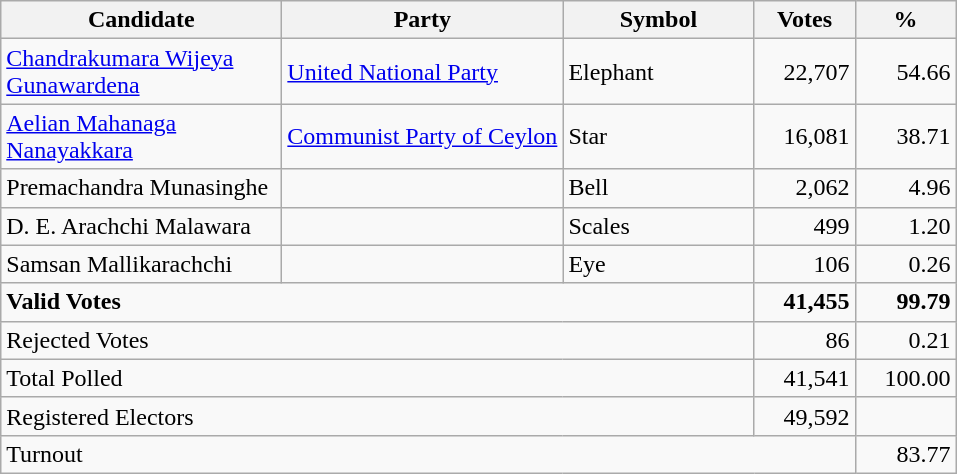<table class="wikitable" border="1" style="text-align:right;">
<tr>
<th align=left width="180">Candidate</th>
<th align=left width="180">Party</th>
<th align=left width="120">Symbol</th>
<th align=left width="60">Votes</th>
<th align=left width="60">%</th>
</tr>
<tr>
<td align=left><a href='#'>Chandrakumara Wijeya Gunawardena</a></td>
<td align=left><a href='#'>United National Party</a></td>
<td align=left>Elephant</td>
<td>22,707</td>
<td>54.66</td>
</tr>
<tr>
<td align=left><a href='#'>Aelian Mahanaga Nanayakkara</a></td>
<td align=left><a href='#'>Communist Party of Ceylon</a></td>
<td align=left>Star</td>
<td>16,081</td>
<td>38.71</td>
</tr>
<tr>
<td align=left>Premachandra Munasinghe</td>
<td align=left></td>
<td align=left>Bell</td>
<td>2,062</td>
<td>4.96</td>
</tr>
<tr>
<td align=left>D. E. Arachchi Malawara</td>
<td align=left></td>
<td align=left>Scales</td>
<td>499</td>
<td>1.20</td>
</tr>
<tr>
<td align=left>Samsan Mallikarachchi</td>
<td align=left></td>
<td align=left>Eye</td>
<td>106</td>
<td>0.26</td>
</tr>
<tr>
<td align=left colspan=3><strong>Valid Votes</strong></td>
<td><strong>41,455</strong></td>
<td><strong>99.79</strong></td>
</tr>
<tr>
<td align=left colspan=3>Rejected Votes</td>
<td>86</td>
<td>0.21</td>
</tr>
<tr>
<td align=left colspan=3>Total Polled</td>
<td>41,541</td>
<td>100.00</td>
</tr>
<tr>
<td align=left colspan=3>Registered Electors</td>
<td>49,592</td>
<td></td>
</tr>
<tr>
<td align=left colspan=4>Turnout</td>
<td>83.77</td>
</tr>
</table>
